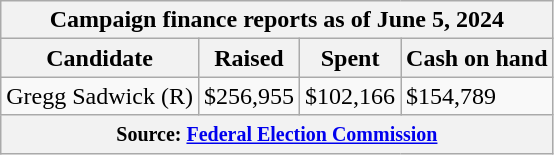<table class="wikitable sortable">
<tr>
<th colspan=4>Campaign finance reports as of June 5, 2024</th>
</tr>
<tr style="text-align:center;">
<th>Candidate</th>
<th>Raised</th>
<th>Spent</th>
<th>Cash on hand</th>
</tr>
<tr>
<td>Gregg Sadwick (R)</td>
<td>$256,955</td>
<td>$102,166</td>
<td>$154,789</td>
</tr>
<tr>
<th colspan="4"><small>Source: <a href='#'>Federal Election Commission</a></small></th>
</tr>
</table>
